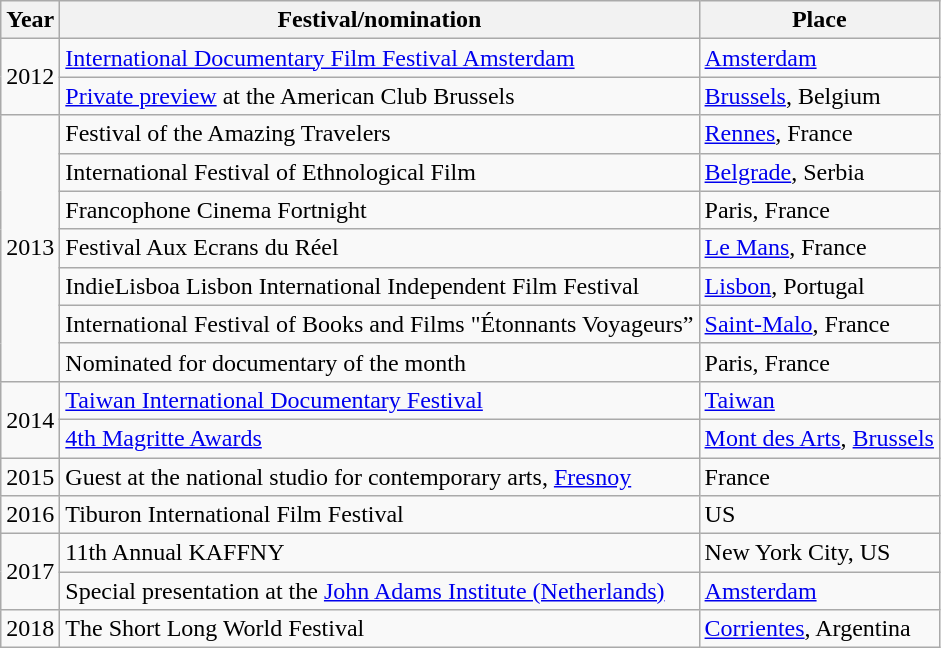<table class="wikitable sortable">
<tr>
<th>Year</th>
<th>Festival/nomination</th>
<th>Place</th>
</tr>
<tr>
<td rowspan="2">2012</td>
<td><a href='#'>International Documentary Film Festival Amsterdam</a></td>
<td><a href='#'>Amsterdam</a></td>
</tr>
<tr>
<td><a href='#'>Private preview</a> at the American Club Brussels</td>
<td><a href='#'>Brussels</a>, Belgium</td>
</tr>
<tr>
<td rowspan="7">2013</td>
<td>Festival of the Amazing Travelers</td>
<td><a href='#'>Rennes</a>, France</td>
</tr>
<tr>
<td>International Festival of Ethnological Film</td>
<td><a href='#'>Belgrade</a>, Serbia</td>
</tr>
<tr>
<td>Francophone Cinema Fortnight</td>
<td>Paris, France</td>
</tr>
<tr>
<td>Festival Aux Ecrans du Réel</td>
<td><a href='#'>Le Mans</a>, France</td>
</tr>
<tr>
<td>IndieLisboa Lisbon International Independent Film Festival</td>
<td><a href='#'>Lisbon</a>, Portugal</td>
</tr>
<tr>
<td>International Festival of Books and Films "Étonnants Voyageurs”</td>
<td><a href='#'>Saint-Malo</a>, France</td>
</tr>
<tr>
<td>Nominated for documentary of the month</td>
<td>Paris, France</td>
</tr>
<tr>
<td rowspan="2">2014</td>
<td><a href='#'>Taiwan International Documentary Festival</a></td>
<td><a href='#'>Taiwan</a></td>
</tr>
<tr>
<td><a href='#'>4th Magritte Awards</a></td>
<td><a href='#'>Mont des Arts</a>, <a href='#'>Brussels</a></td>
</tr>
<tr>
<td>2015</td>
<td>Guest at the national studio for contemporary arts, <a href='#'>Fresnoy</a></td>
<td>France</td>
</tr>
<tr>
<td>2016</td>
<td>Tiburon International Film Festival</td>
<td>US</td>
</tr>
<tr>
<td rowspan="2">2017</td>
<td>11th Annual KAFFNY</td>
<td>New York City, US</td>
</tr>
<tr>
<td>Special presentation at the <a href='#'>John Adams Institute (Netherlands)</a></td>
<td><a href='#'>Amsterdam</a></td>
</tr>
<tr>
<td>2018</td>
<td>The Short Long World Festival</td>
<td><a href='#'>Corrientes</a>, Argentina</td>
</tr>
</table>
